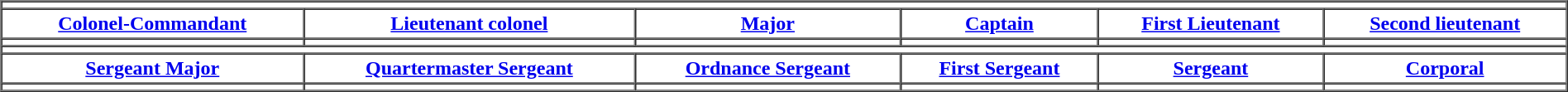<table border="1" cellpadding="2" cellspacing="0" align="center" width="100%">
<tr>
<th colspan=11></th>
</tr>
<tr>
<th><a href='#'>Colonel-Commandant</a></th>
<th><a href='#'>Lieutenant colonel</a></th>
<th><a href='#'>Major</a></th>
<th><a href='#'>Captain</a></th>
<th><a href='#'>First Lieutenant</a></th>
<th><a href='#'>Second lieutenant</a></th>
</tr>
<tr>
<th></th>
<th></th>
<th></th>
<th></th>
<th></th>
<th></th>
</tr>
<tr>
<th colspan=11></th>
</tr>
<tr>
<th><a href='#'>Sergeant Major</a></th>
<th><a href='#'>Quartermaster Sergeant</a></th>
<th><a href='#'>Ordnance Sergeant</a></th>
<th><a href='#'>First Sergeant</a></th>
<th><a href='#'>Sergeant</a></th>
<th><a href='#'>Corporal</a></th>
</tr>
<tr>
<th></th>
<th></th>
<th></th>
<th></th>
<th></th>
<th></th>
</tr>
</table>
